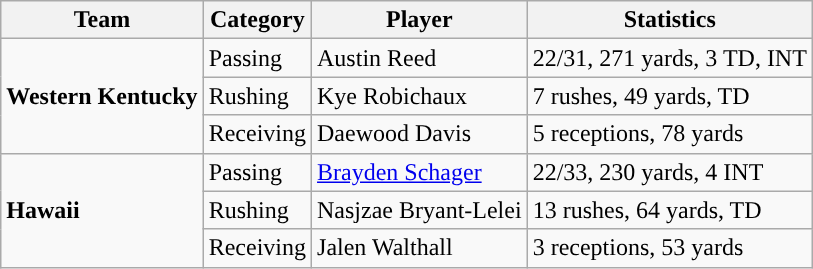<table class="wikitable" style="float: left;">
<tr>
<th>Team</th>
<th>Category</th>
<th>Player</th>
<th>Statistics</th>
</tr>
<tr>
<td rowspan=3><strong>Western Kentucky</strong></td>
<td>Passing</td>
<td>Austin Reed</td>
<td>22/31, 271 yards, 3 TD, INT</td>
</tr>
<tr>
<td>Rushing</td>
<td>Kye Robichaux</td>
<td>7 rushes, 49 yards, TD</td>
</tr>
<tr>
<td>Receiving</td>
<td>Daewood Davis</td>
<td>5 receptions, 78 yards</td>
</tr>
<tr>
<td rowspan=3><strong>Hawaii</strong></td>
<td>Passing</td>
<td><a href='#'>Brayden Schager</a></td>
<td>22/33, 230 yards, 4 INT</td>
</tr>
<tr>
<td>Rushing</td>
<td>Nasjzae Bryant-Lelei</td>
<td>13 rushes, 64 yards, TD</td>
</tr>
<tr>
<td>Receiving</td>
<td>Jalen Walthall</td>
<td>3 receptions, 53 yards</td>
</tr>
</table>
